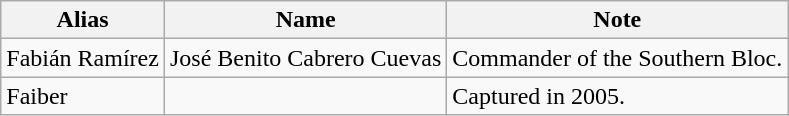<table class="wikitable">
<tr>
<th>Alias</th>
<th>Name</th>
<th>Note</th>
</tr>
<tr>
<td>Fabián Ramírez</td>
<td>José Benito Cabrero Cuevas</td>
<td>Commander of the Southern Bloc.</td>
</tr>
<tr>
<td>Faiber</td>
<td></td>
<td>Captured in 2005.</td>
</tr>
</table>
